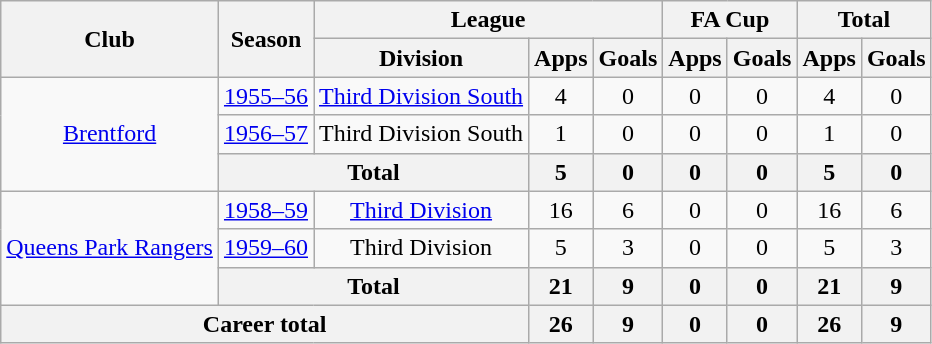<table class="wikitable" style="text-align: center;">
<tr>
<th rowspan="2">Club</th>
<th rowspan="2">Season</th>
<th colspan="3">League</th>
<th colspan="2">FA Cup</th>
<th colspan="2">Total</th>
</tr>
<tr>
<th>Division</th>
<th>Apps</th>
<th>Goals</th>
<th>Apps</th>
<th>Goals</th>
<th>Apps</th>
<th>Goals</th>
</tr>
<tr>
<td rowspan="3"><a href='#'>Brentford</a></td>
<td><a href='#'>1955–56</a></td>
<td><a href='#'>Third Division South</a></td>
<td>4</td>
<td>0</td>
<td>0</td>
<td>0</td>
<td>4</td>
<td>0</td>
</tr>
<tr>
<td><a href='#'>1956–57</a></td>
<td>Third Division South</td>
<td>1</td>
<td>0</td>
<td>0</td>
<td>0</td>
<td>1</td>
<td>0</td>
</tr>
<tr>
<th colspan="2">Total</th>
<th>5</th>
<th>0</th>
<th>0</th>
<th>0</th>
<th>5</th>
<th>0</th>
</tr>
<tr>
<td rowspan="3"><a href='#'>Queens Park Rangers</a></td>
<td><a href='#'>1958–59</a></td>
<td><a href='#'>Third Division</a></td>
<td>16</td>
<td>6</td>
<td>0</td>
<td>0</td>
<td>16</td>
<td>6</td>
</tr>
<tr>
<td><a href='#'>1959–60</a></td>
<td>Third Division</td>
<td>5</td>
<td>3</td>
<td>0</td>
<td>0</td>
<td>5</td>
<td>3</td>
</tr>
<tr>
<th colspan="2">Total</th>
<th>21</th>
<th>9</th>
<th>0</th>
<th>0</th>
<th>21</th>
<th>9</th>
</tr>
<tr>
<th colspan="3">Career total</th>
<th>26</th>
<th>9</th>
<th>0</th>
<th>0</th>
<th>26</th>
<th>9</th>
</tr>
</table>
